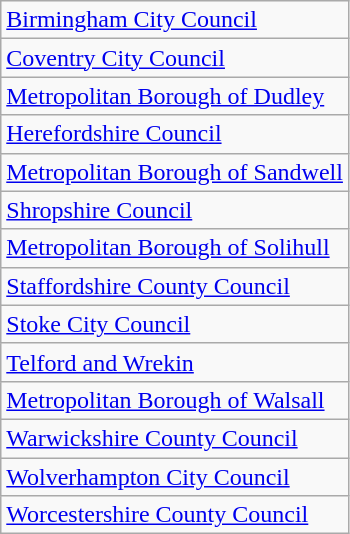<table class="wikitable">
<tr>
<td><a href='#'>Birmingham City Council</a></td>
</tr>
<tr>
<td><a href='#'>Coventry City Council</a></td>
</tr>
<tr>
<td><a href='#'>Metropolitan Borough of Dudley</a></td>
</tr>
<tr>
<td><a href='#'>Herefordshire Council</a></td>
</tr>
<tr>
<td><a href='#'>Metropolitan Borough of Sandwell</a></td>
</tr>
<tr>
<td><a href='#'>Shropshire Council</a></td>
</tr>
<tr>
<td><a href='#'>Metropolitan Borough of Solihull</a></td>
</tr>
<tr>
<td><a href='#'>Staffordshire County Council</a></td>
</tr>
<tr>
<td><a href='#'>Stoke City Council</a></td>
</tr>
<tr>
<td><a href='#'>Telford and Wrekin</a></td>
</tr>
<tr>
<td><a href='#'>Metropolitan Borough of Walsall</a></td>
</tr>
<tr>
<td><a href='#'>Warwickshire County Council</a></td>
</tr>
<tr>
<td><a href='#'>Wolverhampton City Council</a></td>
</tr>
<tr>
<td><a href='#'>Worcestershire County Council</a></td>
</tr>
</table>
